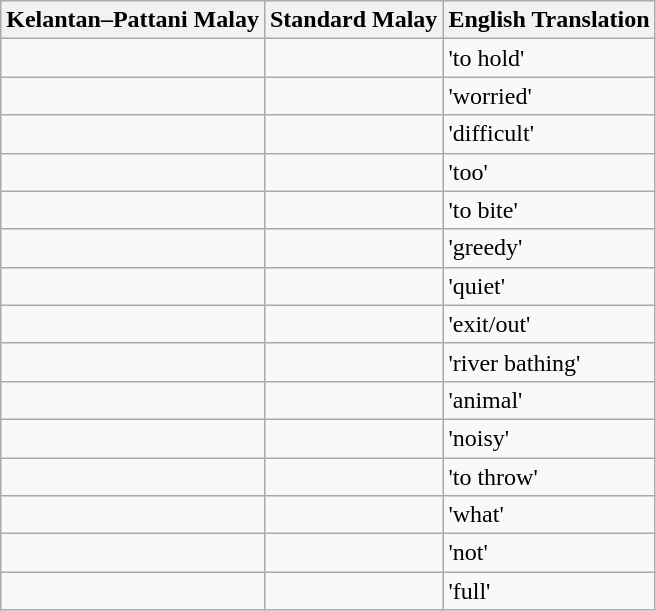<table class="wikitable">
<tr>
<th>Kelantan–Pattani Malay</th>
<th>Standard Malay</th>
<th>English Translation</th>
</tr>
<tr>
<td></td>
<td></td>
<td>'to hold'</td>
</tr>
<tr>
<td></td>
<td></td>
<td>'worried'</td>
</tr>
<tr>
<td></td>
<td></td>
<td>'difficult'</td>
</tr>
<tr>
<td></td>
<td></td>
<td>'too'</td>
</tr>
<tr>
<td></td>
<td></td>
<td>'to bite'</td>
</tr>
<tr>
<td></td>
<td></td>
<td>'greedy'</td>
</tr>
<tr>
<td></td>
<td></td>
<td>'quiet'</td>
</tr>
<tr>
<td></td>
<td></td>
<td>'exit/out'</td>
</tr>
<tr>
<td></td>
<td></td>
<td>'river bathing'</td>
</tr>
<tr>
<td></td>
<td></td>
<td>'animal'</td>
</tr>
<tr>
<td></td>
<td></td>
<td>'noisy'</td>
</tr>
<tr>
<td></td>
<td></td>
<td>'to throw'</td>
</tr>
<tr>
<td></td>
<td></td>
<td>'what'</td>
</tr>
<tr>
<td></td>
<td></td>
<td>'not'</td>
</tr>
<tr>
<td></td>
<td></td>
<td>'full'</td>
</tr>
</table>
